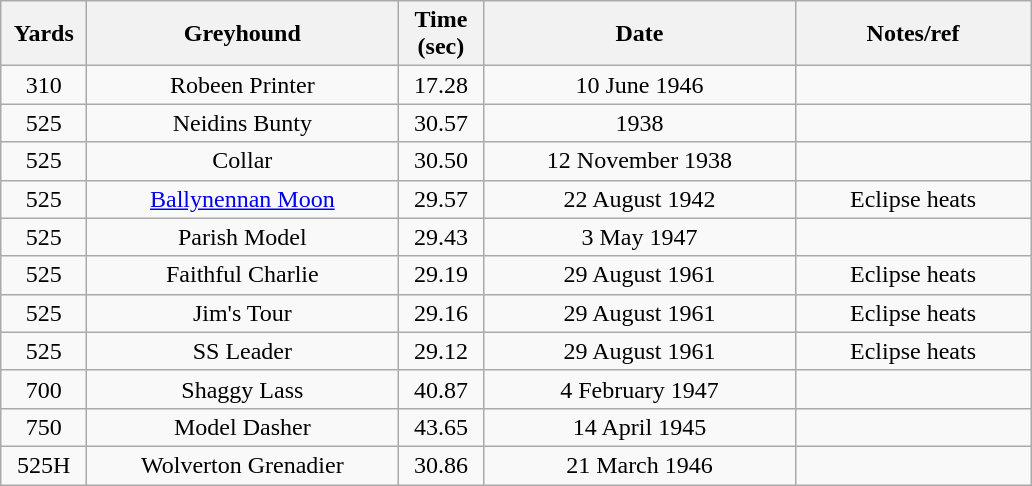<table class="wikitable" style="font-size: 100%">
<tr>
<th width=50>Yards</th>
<th width=200>Greyhound</th>
<th width=50>Time (sec)</th>
<th width=200>Date</th>
<th width=150>Notes/ref</th>
</tr>
<tr align=center>
<td>310</td>
<td>Robeen Printer</td>
<td>17.28</td>
<td>10 June 1946</td>
<td></td>
</tr>
<tr align=center>
<td>525</td>
<td>Neidins Bunty</td>
<td>30.57</td>
<td>1938</td>
<td></td>
</tr>
<tr align=center>
<td>525</td>
<td>Collar</td>
<td>30.50</td>
<td>12 November 1938</td>
<td></td>
</tr>
<tr align=center>
<td>525</td>
<td><a href='#'>Ballynennan Moon</a></td>
<td>29.57</td>
<td>22 August 1942</td>
<td>Eclipse heats</td>
</tr>
<tr align=center>
<td>525</td>
<td>Parish Model</td>
<td>29.43</td>
<td>3 May 1947</td>
<td></td>
</tr>
<tr align=center>
<td>525</td>
<td>Faithful Charlie</td>
<td>29.19</td>
<td>29 August 1961</td>
<td>Eclipse heats</td>
</tr>
<tr align=center>
<td>525</td>
<td>Jim's Tour</td>
<td>29.16</td>
<td>29 August 1961</td>
<td>Eclipse heats</td>
</tr>
<tr align=center>
<td>525</td>
<td>SS Leader</td>
<td>29.12</td>
<td>29 August 1961</td>
<td>Eclipse heats</td>
</tr>
<tr align=center>
<td>700</td>
<td>Shaggy Lass</td>
<td>40.87</td>
<td>4 February 1947</td>
<td></td>
</tr>
<tr align=center>
<td>750</td>
<td>Model Dasher</td>
<td>43.65</td>
<td>14 April 1945</td>
<td></td>
</tr>
<tr align=center>
<td>525H</td>
<td>Wolverton Grenadier</td>
<td>30.86</td>
<td>21 March 1946</td>
<td></td>
</tr>
</table>
